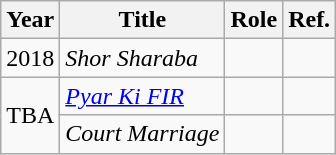<table class="wikitable">
<tr>
<th>Year</th>
<th>Title</th>
<th>Role</th>
<th>Ref.</th>
</tr>
<tr>
<td>2018</td>
<td><em> Shor Sharaba</em></td>
<td></td>
<td></td>
</tr>
<tr>
<td rowspan="2">TBA</td>
<td><em><a href='#'>Pyar Ki FIR</a></em></td>
<td></td>
<td></td>
</tr>
<tr>
<td><em>Court Marriage</em></td>
<td></td>
<td></td>
</tr>
</table>
